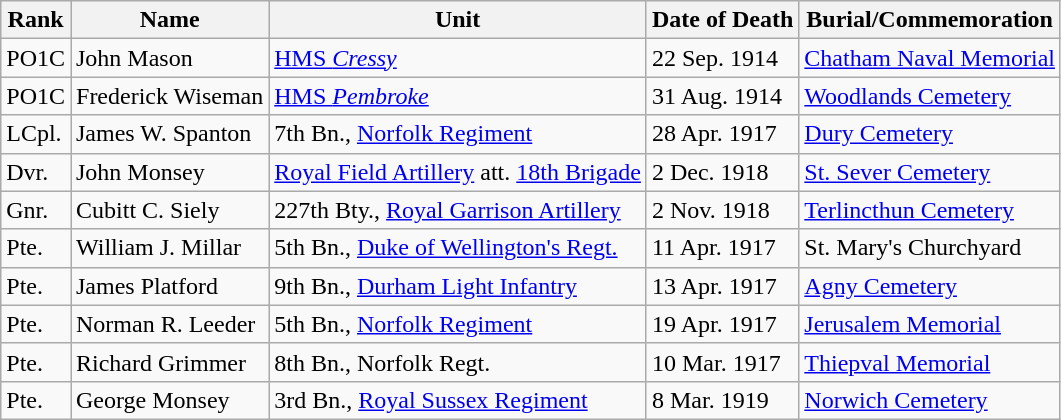<table class="wikitable">
<tr>
<th>Rank</th>
<th>Name</th>
<th>Unit</th>
<th>Date of Death</th>
<th>Burial/Commemoration</th>
</tr>
<tr>
<td>PO1C</td>
<td>John Mason</td>
<td><a href='#'>HMS <em>Cressy</em></a></td>
<td>22 Sep. 1914</td>
<td><a href='#'>Chatham Naval Memorial</a></td>
</tr>
<tr>
<td>PO1C</td>
<td>Frederick Wiseman</td>
<td><a href='#'>HMS <em>Pembroke</em></a></td>
<td>31 Aug. 1914</td>
<td><a href='#'>Woodlands Cemetery</a></td>
</tr>
<tr>
<td>LCpl.</td>
<td>James W. Spanton</td>
<td>7th Bn., <a href='#'>Norfolk Regiment</a></td>
<td>28 Apr. 1917</td>
<td><a href='#'>Dury Cemetery</a></td>
</tr>
<tr>
<td>Dvr.</td>
<td>John Monsey</td>
<td><a href='#'>Royal Field Artillery</a> att. <a href='#'>18th Brigade</a></td>
<td>2 Dec. 1918</td>
<td><a href='#'>St. Sever Cemetery</a></td>
</tr>
<tr>
<td>Gnr.</td>
<td>Cubitt C. Siely</td>
<td>227th Bty., <a href='#'>Royal Garrison Artillery</a></td>
<td>2 Nov. 1918</td>
<td><a href='#'>Terlincthun Cemetery</a></td>
</tr>
<tr>
<td>Pte.</td>
<td>William J. Millar</td>
<td>5th Bn., <a href='#'>Duke of Wellington's Regt.</a></td>
<td>11 Apr. 1917</td>
<td>St. Mary's Churchyard</td>
</tr>
<tr>
<td>Pte.</td>
<td>James Platford</td>
<td>9th Bn., <a href='#'>Durham Light Infantry</a></td>
<td>13 Apr. 1917</td>
<td><a href='#'>Agny Cemetery</a></td>
</tr>
<tr>
<td>Pte.</td>
<td>Norman R. Leeder</td>
<td>5th Bn., <a href='#'>Norfolk Regiment</a></td>
<td>19 Apr. 1917</td>
<td><a href='#'>Jerusalem Memorial</a></td>
</tr>
<tr>
<td>Pte.</td>
<td>Richard Grimmer</td>
<td>8th Bn., Norfolk Regt.</td>
<td>10 Mar. 1917</td>
<td><a href='#'>Thiepval Memorial</a></td>
</tr>
<tr>
<td>Pte.</td>
<td>George Monsey</td>
<td>3rd Bn., <a href='#'>Royal Sussex Regiment</a></td>
<td>8 Mar. 1919</td>
<td><a href='#'>Norwich Cemetery</a></td>
</tr>
</table>
